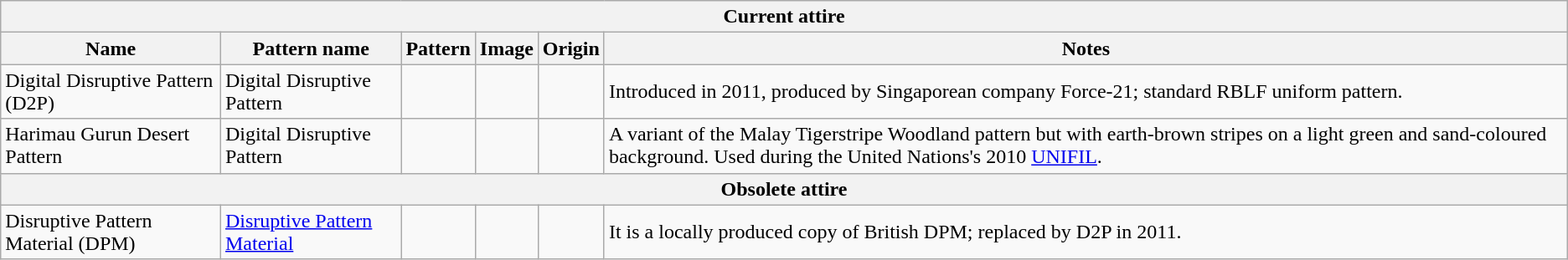<table class="wikitable">
<tr>
<th colspan="6">Current attire</th>
</tr>
<tr>
<th>Name</th>
<th>Pattern name</th>
<th>Pattern</th>
<th>Image</th>
<th>Origin</th>
<th>Notes</th>
</tr>
<tr>
<td>Digital Disruptive Pattern (D2P)</td>
<td>Digital Disruptive Pattern</td>
<td></td>
<td></td>
<td></td>
<td>Introduced in 2011, produced by Singaporean company Force-21; standard RBLF uniform pattern.</td>
</tr>
<tr>
<td>Harimau Gurun Desert Pattern</td>
<td>Digital Disruptive Pattern</td>
<td></td>
<td></td>
<td></td>
<td>A variant of the Malay Tigerstripe Woodland pattern but with earth-brown stripes on a light green and sand-coloured background. Used during the United Nations's 2010 <a href='#'>UNIFIL</a>.</td>
</tr>
<tr>
<th colspan="6">Obsolete attire</th>
</tr>
<tr>
<td>Disruptive Pattern Material (DPM)</td>
<td><a href='#'>Disruptive Pattern Material</a></td>
<td></td>
<td></td>
<td></td>
<td>It is a locally produced copy of British DPM; replaced by D2P in 2011.</td>
</tr>
</table>
